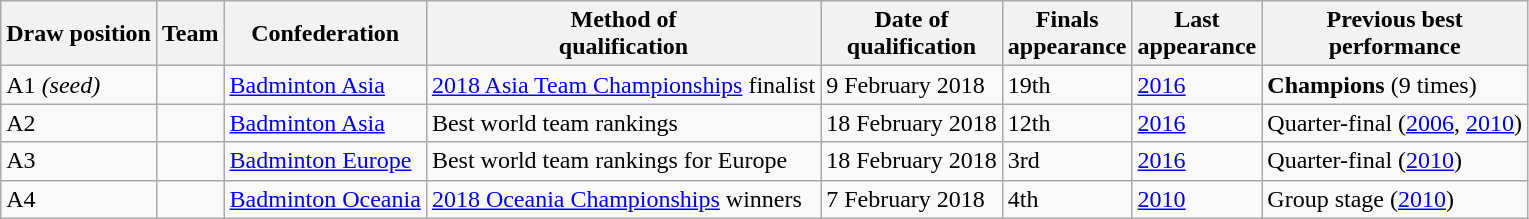<table class="wikitable sortable">
<tr>
<th>Draw position</th>
<th>Team</th>
<th>Confederation</th>
<th>Method of<br>qualification</th>
<th>Date of<br>qualification</th>
<th>Finals<br>appearance</th>
<th>Last<br>appearance</th>
<th>Previous best<br>performance</th>
</tr>
<tr>
<td>A1 <em>(seed)</em></td>
<td style=white-space:nowrap></td>
<td><a href='#'>Badminton Asia</a></td>
<td><a href='#'>2018 Asia Team Championships</a> finalist</td>
<td>9 February 2018</td>
<td>19th</td>
<td><a href='#'>2016</a></td>
<td><strong>Champions</strong> (9 times)</td>
</tr>
<tr>
<td>A2</td>
<td style=white-space:nowrap></td>
<td><a href='#'>Badminton Asia</a></td>
<td>Best world team rankings</td>
<td>18 February 2018</td>
<td>12th</td>
<td><a href='#'>2016</a></td>
<td>Quarter-final (<a href='#'>2006</a>, <a href='#'>2010</a>)</td>
</tr>
<tr>
<td>A3</td>
<td style=white-space:nowrap></td>
<td><a href='#'>Badminton Europe</a></td>
<td>Best world team rankings for Europe</td>
<td>18 February 2018</td>
<td>3rd</td>
<td><a href='#'>2016</a></td>
<td>Quarter-final (<a href='#'>2010</a>)</td>
</tr>
<tr>
<td>A4</td>
<td style=white-space:nowrap></td>
<td><a href='#'>Badminton Oceania</a></td>
<td><a href='#'>2018 Oceania Championships</a> winners</td>
<td>7 February 2018</td>
<td>4th</td>
<td><a href='#'>2010</a></td>
<td>Group stage (<a href='#'>2010</a>)</td>
</tr>
</table>
